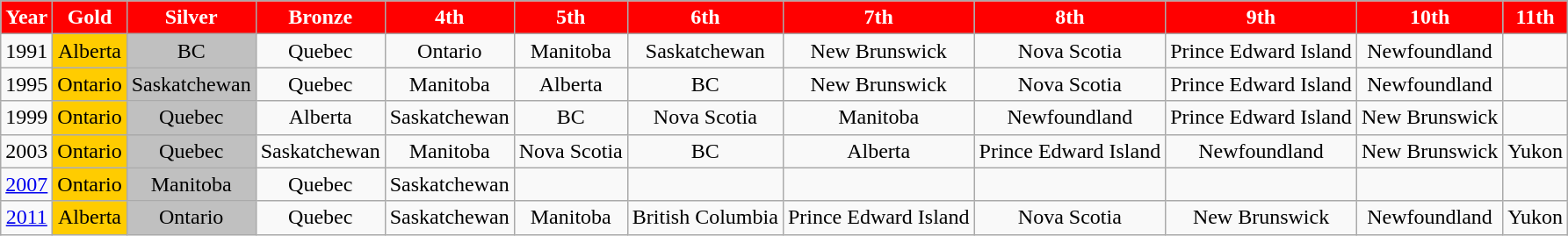<table class="wikitable" style="text-align:center">
<tr style="text-align:center; background:red; color:#fff;">
<td><strong>Year</strong></td>
<td><strong>Gold</strong></td>
<td><strong>Silver</strong></td>
<td><strong>Bronze</strong></td>
<td><strong>4th</strong></td>
<td><strong>5th</strong></td>
<td><strong>6th</strong></td>
<td><strong>7th</strong></td>
<td><strong>8th</strong></td>
<td><strong>9th</strong></td>
<td><strong>10th</strong></td>
<td><strong>11th</strong></td>
</tr>
<tr>
<td>1991</td>
<td style="background:#fc0;">Alberta</td>
<td style="background:silver;">BC</td>
<td style="background:brass;">Quebec</td>
<td>Ontario</td>
<td>Manitoba</td>
<td>Saskatchewan</td>
<td>New Brunswick</td>
<td>Nova Scotia</td>
<td>Prince Edward Island</td>
<td>Newfoundland</td>
<td></td>
</tr>
<tr>
<td>1995</td>
<td style="background:#fc0;">Ontario</td>
<td style="background:silver;">Saskatchewan</td>
<td style="background:brass;">Quebec</td>
<td>Manitoba</td>
<td>Alberta</td>
<td>BC</td>
<td>New Brunswick</td>
<td>Nova Scotia</td>
<td>Prince Edward Island</td>
<td>Newfoundland</td>
<td></td>
</tr>
<tr>
<td>1999</td>
<td style="background:#fc0;">Ontario</td>
<td style="background:silver;">Quebec</td>
<td style="background:brass;">Alberta</td>
<td>Saskatchewan</td>
<td>BC</td>
<td>Nova Scotia</td>
<td>Manitoba</td>
<td>Newfoundland</td>
<td>Prince Edward Island</td>
<td>New Brunswick</td>
<td></td>
</tr>
<tr>
<td>2003</td>
<td style="background:#fc0;">Ontario</td>
<td style="background:silver;">Quebec</td>
<td style="background:brass;">Saskatchewan</td>
<td>Manitoba</td>
<td>Nova Scotia</td>
<td>BC</td>
<td>Alberta</td>
<td>Prince Edward Island</td>
<td>Newfoundland</td>
<td>New Brunswick</td>
<td>Yukon</td>
</tr>
<tr>
<td><a href='#'>2007</a></td>
<td style="background:#fc0;">Ontario</td>
<td style="background:silver;">Manitoba</td>
<td style="background:brass;">Quebec</td>
<td>Saskatchewan</td>
<td></td>
<td></td>
<td></td>
<td></td>
<td></td>
<td></td>
<td></td>
</tr>
<tr>
<td><a href='#'>2011</a></td>
<td style="background:#fc0;">Alberta</td>
<td style="background:silver;">Ontario</td>
<td style="background:brass;">Quebec</td>
<td>Saskatchewan</td>
<td>Manitoba</td>
<td>British Columbia</td>
<td>Prince Edward Island</td>
<td>Nova Scotia</td>
<td>New Brunswick</td>
<td>Newfoundland</td>
<td>Yukon</td>
</tr>
</table>
